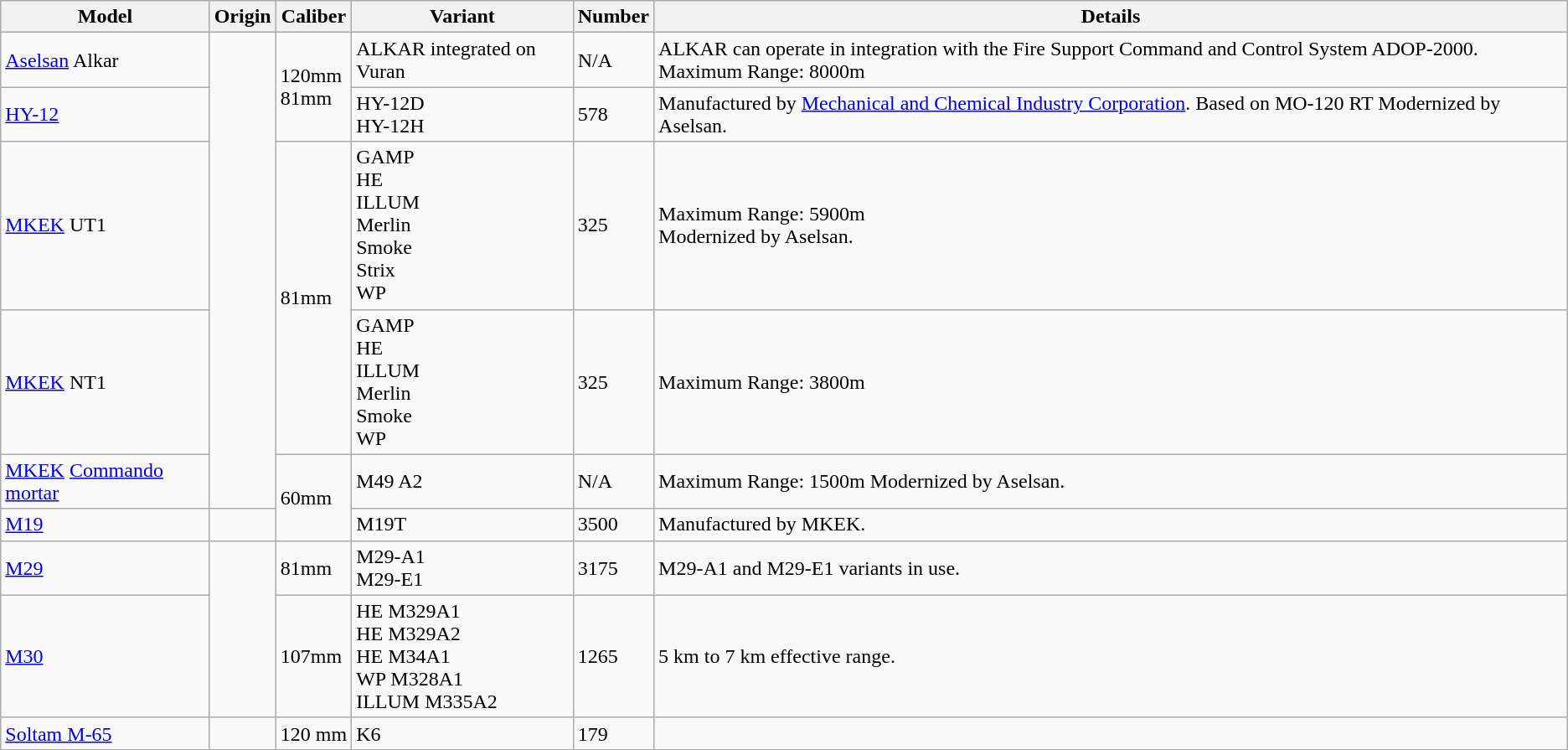<table class="wikitable">
<tr>
<th>Model</th>
<th>Origin</th>
<th>Caliber</th>
<th>Variant</th>
<th>Number</th>
<th>Details</th>
</tr>
<tr>
<td><a href='#'>Aselsan</a> Alkar</td>
<td rowspan="5"></td>
<td rowspan="2">120mm<br>81mm</td>
<td>ALKAR integrated on Vuran</td>
<td>N/A</td>
<td>ALKAR can operate in integration with the Fire Support Command and Control System ADOP-2000. Maximum Range: 8000m</td>
</tr>
<tr>
<td><a href='#'>HY-12</a></td>
<td>HY-12D<br>HY-12H</td>
<td>578</td>
<td>Manufactured by <a href='#'>Mechanical and Chemical Industry Corporation</a>. Based on MO-120 RT Modernized by Aselsan.</td>
</tr>
<tr>
<td><a href='#'>MKEK</a> UT1</td>
<td rowspan="2">81mm</td>
<td>GAMP<br>HE<br>ILLUM<br>Merlin<br>Smoke<br>Strix<br>WP</td>
<td>325</td>
<td>Maximum Range: 5900m<br>Modernized by Aselsan.</td>
</tr>
<tr>
<td><a href='#'>MKEK</a> NT1</td>
<td>GAMP<br>HE<br>ILLUM<br>Merlin<br>Smoke<br>WP</td>
<td>325</td>
<td>Maximum Range: 3800m</td>
</tr>
<tr>
<td><a href='#'>MKEK</a> <a href='#'>Commando mortar</a></td>
<td rowspan="2">60mm</td>
<td>M49 A2</td>
<td>N/A</td>
<td>Maximum Range: 1500m Modernized by Aselsan.</td>
</tr>
<tr>
<td><a href='#'>M19</a></td>
<td><br></td>
<td>M19T</td>
<td>3500</td>
<td>Manufactured by MKEK.</td>
</tr>
<tr>
<td><a href='#'>M29</a></td>
<td rowspan="2"></td>
<td>81mm</td>
<td>M29-A1<br>M29-E1</td>
<td>3175</td>
<td>M29-A1 and M29-E1 variants in use.</td>
</tr>
<tr>
<td><a href='#'>M30</a></td>
<td>107mm</td>
<td>HE M329A1<br>HE M329A2<br>HE M34A1<br>WP M328A1<br>ILLUM M335A2</td>
<td>1265</td>
<td>5 km to 7 km effective range.</td>
</tr>
<tr>
<td><a href='#'>Soltam M-65</a></td>
<td></td>
<td>120 mm</td>
<td>K6</td>
<td>179</td>
<td></td>
</tr>
</table>
